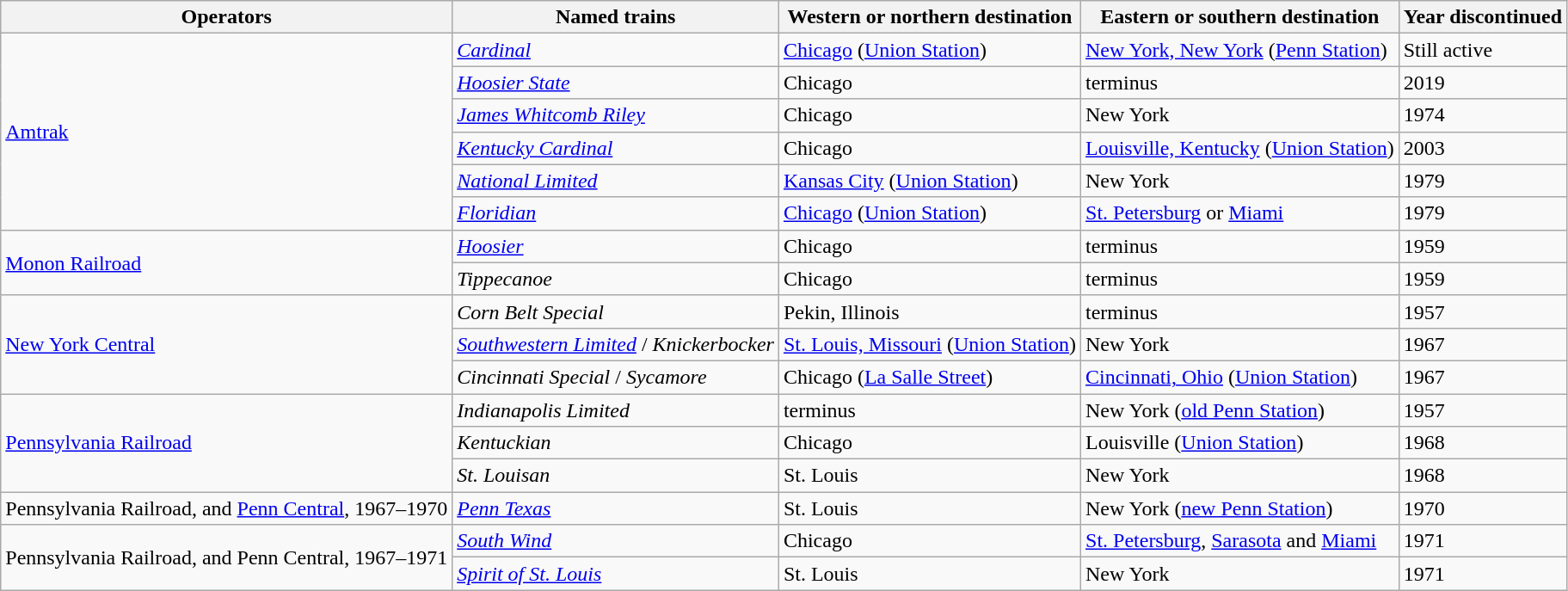<table class="wikitable sortable">
<tr>
<th>Operators</th>
<th>Named trains</th>
<th>Western or northern destination</th>
<th>Eastern or southern destination</th>
<th>Year discontinued</th>
</tr>
<tr>
<td rowspan=6><a href='#'>Amtrak</a></td>
<td><em><a href='#'>Cardinal</a></em></td>
<td><a href='#'>Chicago</a> (<a href='#'>Union Station</a>)</td>
<td><a href='#'>New York, New York</a> (<a href='#'>Penn Station</a>)</td>
<td>Still active</td>
</tr>
<tr>
<td><em><a href='#'>Hoosier State</a></em></td>
<td>Chicago</td>
<td>terminus</td>
<td>2019</td>
</tr>
<tr>
<td><em><a href='#'>James Whitcomb Riley</a></em></td>
<td>Chicago</td>
<td>New York</td>
<td>1974</td>
</tr>
<tr>
<td><em><a href='#'>Kentucky Cardinal</a></em></td>
<td>Chicago</td>
<td><a href='#'>Louisville, Kentucky</a> (<a href='#'>Union Station</a>)</td>
<td>2003</td>
</tr>
<tr>
<td><em><a href='#'>National Limited</a></em></td>
<td><a href='#'>Kansas City</a> (<a href='#'>Union Station</a>)</td>
<td>New York</td>
<td>1979</td>
</tr>
<tr>
<td><em><a href='#'>Floridian</a></em></td>
<td><a href='#'>Chicago</a> (<a href='#'>Union Station</a>)</td>
<td><a href='#'>St. Petersburg</a> or <a href='#'>Miami</a></td>
<td>1979</td>
</tr>
<tr>
<td rowspan=2><a href='#'>Monon Railroad</a></td>
<td><em><a href='#'>Hoosier</a></em></td>
<td>Chicago</td>
<td>terminus</td>
<td>1959</td>
</tr>
<tr>
<td><em>Tippecanoe</em></td>
<td>Chicago</td>
<td>terminus</td>
<td>1959</td>
</tr>
<tr>
<td rowspan=3><a href='#'>New York Central</a></td>
<td><em>Corn Belt Special</em></td>
<td>Pekin, Illinois</td>
<td>terminus</td>
<td>1957</td>
</tr>
<tr>
<td><em><a href='#'>Southwestern Limited</a></em> / <em>Knickerbocker</em></td>
<td><a href='#'>St. Louis, Missouri</a> (<a href='#'>Union Station</a>)</td>
<td>New York</td>
<td>1967</td>
</tr>
<tr>
<td><em>Cincinnati Special</em> / <em>Sycamore</em></td>
<td>Chicago (<a href='#'>La Salle Street</a>)</td>
<td><a href='#'>Cincinnati, Ohio</a> (<a href='#'>Union Station</a>)</td>
<td>1967</td>
</tr>
<tr>
<td rowspan=3><a href='#'>Pennsylvania Railroad</a></td>
<td><em>Indianapolis Limited</em></td>
<td>terminus</td>
<td>New York (<a href='#'>old Penn Station</a>)</td>
<td>1957</td>
</tr>
<tr>
<td><em>Kentuckian</em></td>
<td>Chicago</td>
<td>Louisville (<a href='#'>Union Station</a>)</td>
<td>1968</td>
</tr>
<tr>
<td><em>St. Louisan</em></td>
<td>St. Louis</td>
<td>New York</td>
<td>1968</td>
</tr>
<tr>
<td>Pennsylvania Railroad, and <a href='#'>Penn Central</a>, 1967–1970</td>
<td><em><a href='#'>Penn Texas</a></em></td>
<td>St. Louis</td>
<td>New York (<a href='#'>new Penn Station</a>)</td>
<td>1970</td>
</tr>
<tr>
<td rowspan=2>Pennsylvania Railroad, and Penn Central, 1967–1971</td>
<td><em><a href='#'>South Wind</a></em></td>
<td>Chicago</td>
<td><a href='#'>St. Petersburg</a>, <a href='#'>Sarasota</a> and <a href='#'>Miami</a></td>
<td>1971</td>
</tr>
<tr>
<td><em><a href='#'>Spirit of St. Louis</a></em></td>
<td>St. Louis</td>
<td>New York</td>
<td>1971</td>
</tr>
</table>
